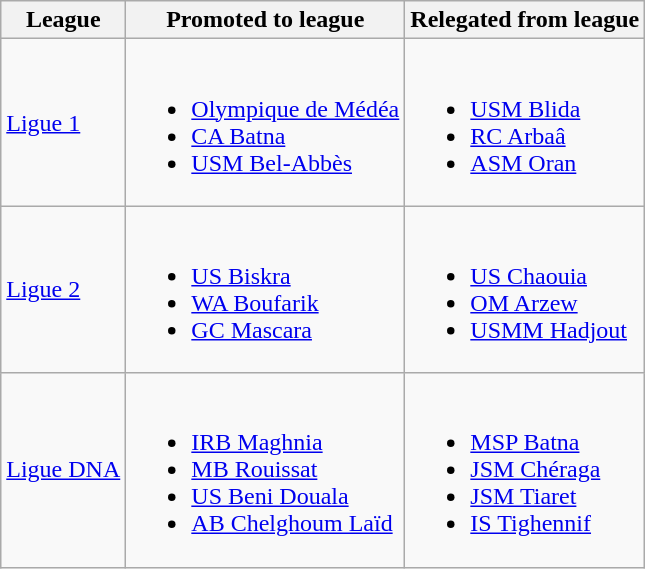<table class="wikitable">
<tr>
<th>League</th>
<th>Promoted to league</th>
<th>Relegated from league</th>
</tr>
<tr>
<td><a href='#'>Ligue 1</a></td>
<td><br><ul><li><a href='#'>Olympique de Médéa</a></li><li><a href='#'>CA Batna</a></li><li><a href='#'>USM Bel-Abbès</a></li></ul></td>
<td><br><ul><li><a href='#'>USM Blida</a></li><li><a href='#'>RC Arbaâ</a></li><li><a href='#'>ASM Oran</a></li></ul></td>
</tr>
<tr>
<td><a href='#'>Ligue 2</a></td>
<td><br><ul><li><a href='#'>US Biskra</a></li><li><a href='#'>WA Boufarik</a></li><li><a href='#'>GC Mascara</a></li></ul></td>
<td><br><ul><li><a href='#'>US Chaouia</a></li><li><a href='#'>OM Arzew</a></li><li><a href='#'>USMM Hadjout</a></li></ul></td>
</tr>
<tr>
<td><a href='#'>Ligue DNA</a></td>
<td><br><ul><li><a href='#'>IRB Maghnia</a></li><li><a href='#'>MB Rouissat</a></li><li><a href='#'>US Beni Douala</a></li><li><a href='#'>AB Chelghoum Laïd</a></li></ul></td>
<td><br><ul><li><a href='#'>MSP Batna</a></li><li><a href='#'>JSM Chéraga</a></li><li><a href='#'>JSM Tiaret</a></li><li><a href='#'>IS Tighennif</a></li></ul></td>
</tr>
</table>
